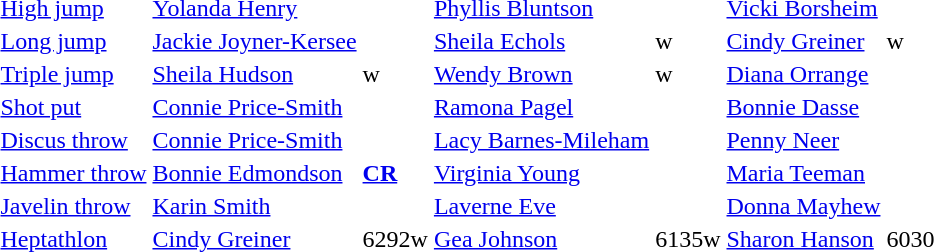<table>
<tr>
<td><a href='#'>High jump</a></td>
<td><a href='#'>Yolanda Henry</a></td>
<td></td>
<td><a href='#'>Phyllis Bluntson</a></td>
<td></td>
<td><a href='#'>Vicki Borsheim</a></td>
<td></td>
</tr>
<tr>
<td><a href='#'>Long jump</a></td>
<td><a href='#'>Jackie Joyner-Kersee</a></td>
<td></td>
<td><a href='#'>Sheila Echols</a></td>
<td>w</td>
<td><a href='#'>Cindy Greiner</a></td>
<td>w</td>
</tr>
<tr>
<td><a href='#'>Triple jump</a></td>
<td><a href='#'>Sheila Hudson</a></td>
<td>w</td>
<td><a href='#'>Wendy Brown</a></td>
<td>w</td>
<td><a href='#'>Diana Orrange</a></td>
<td></td>
</tr>
<tr>
<td><a href='#'>Shot put</a></td>
<td><a href='#'>Connie Price-Smith</a></td>
<td></td>
<td><a href='#'>Ramona Pagel</a></td>
<td></td>
<td><a href='#'>Bonnie Dasse</a></td>
<td></td>
</tr>
<tr>
<td><a href='#'>Discus throw</a></td>
<td><a href='#'>Connie Price-Smith</a></td>
<td></td>
<td><a href='#'>Lacy Barnes-Mileham</a></td>
<td></td>
<td><a href='#'>Penny Neer</a></td>
<td></td>
</tr>
<tr>
<td><a href='#'>Hammer throw</a></td>
<td><a href='#'>Bonnie Edmondson</a></td>
<td>	<strong><a href='#'>CR</a></strong></td>
<td><a href='#'>Virginia Young</a></td>
<td></td>
<td><a href='#'>Maria Teeman</a></td>
<td></td>
</tr>
<tr>
<td><a href='#'>Javelin throw</a></td>
<td><a href='#'>Karin Smith</a></td>
<td></td>
<td><a href='#'>Laverne Eve</a> </td>
<td></td>
<td><a href='#'>Donna Mayhew</a></td>
<td></td>
</tr>
<tr>
<td><a href='#'>Heptathlon</a></td>
<td><a href='#'>Cindy Greiner</a></td>
<td>6292w</td>
<td><a href='#'>Gea Johnson</a></td>
<td>6135w</td>
<td><a href='#'>Sharon Hanson</a></td>
<td>6030</td>
</tr>
</table>
